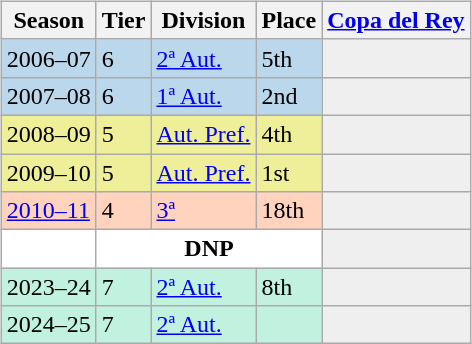<table>
<tr>
<td valign="top" width=0%><br><table class="wikitable">
<tr style="background:#f0f6fa;">
<th>Season</th>
<th>Tier</th>
<th>Division</th>
<th>Place</th>
<th><a href='#'>Copa del Rey</a></th>
</tr>
<tr>
<td style="background:#BBD7EC;">2006–07</td>
<td style="background:#BBD7EC;">6</td>
<td style="background:#BBD7EC;"><a href='#'>2ª Aut.</a></td>
<td style="background:#BBD7EC;">5th</td>
<th style="background:#efefef;"></th>
</tr>
<tr>
<td style="background:#BBD7EC;">2007–08</td>
<td style="background:#BBD7EC;">6</td>
<td style="background:#BBD7EC;"><a href='#'>1ª Aut.</a></td>
<td style="background:#BBD7EC;">2nd</td>
<th style="background:#efefef;"></th>
</tr>
<tr>
<td style="background:#EFEF99;">2008–09</td>
<td style="background:#EFEF99;">5</td>
<td style="background:#EFEF99;"><a href='#'>Aut. Pref.</a></td>
<td style="background:#EFEF99;">4th</td>
<th style="background:#efefef;"></th>
</tr>
<tr>
<td style="background:#EFEF99;">2009–10</td>
<td style="background:#EFEF99;">5</td>
<td style="background:#EFEF99;"><a href='#'>Aut. Pref.</a></td>
<td style="background:#EFEF99;">1st</td>
<th style="background:#efefef;"></th>
</tr>
<tr>
<td style="background:#FFD3BD;"><a href='#'>2010–11</a></td>
<td style="background:#FFD3BD;">4</td>
<td style="background:#FFD3BD;"><a href='#'>3ª</a></td>
<td style="background:#FFD3BD;">18th</td>
<th style="background:#efefef;"></th>
</tr>
<tr>
<td style="background:#FFFFFF;"></td>
<th style="background:#FFFFFF;" colspan="3">DNP</th>
<th style="background:#efefef;"></th>
</tr>
<tr>
<td style="background:#C0F2DF;">2023–24</td>
<td style="background:#C0F2DF;">7</td>
<td style="background:#C0F2DF;"><a href='#'>2ª Aut.</a></td>
<td style="background:#C0F2DF;">8th</td>
<th style="background:#efefef;"></th>
</tr>
<tr>
<td style="background:#C0F2DF;">2024–25</td>
<td style="background:#C0F2DF;">7</td>
<td style="background:#C0F2DF;"><a href='#'>2ª Aut.</a></td>
<td style="background:#C0F2DF;"></td>
<th style="background:#efefef;"></th>
</tr>
</table>
</td>
</tr>
</table>
